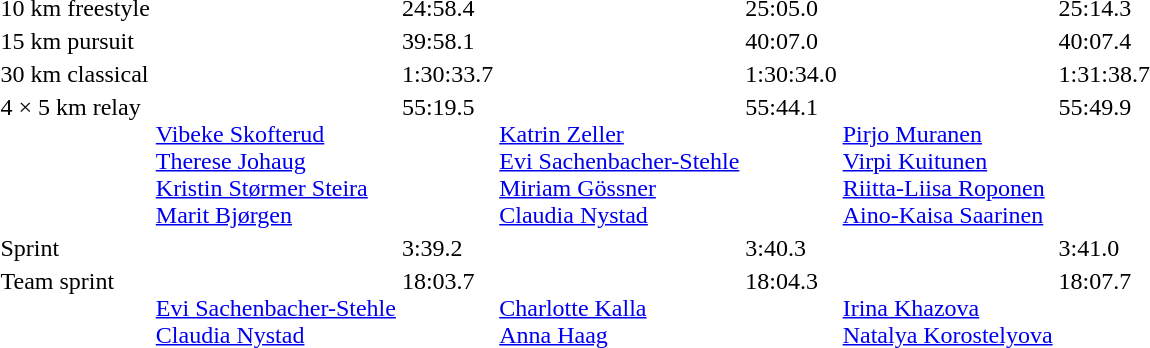<table>
<tr valign="top">
<td>10 km freestyle <br></td>
<td></td>
<td>24:58.4</td>
<td></td>
<td>25:05.0</td>
<td></td>
<td>25:14.3</td>
</tr>
<tr valign="top">
<td>15 km pursuit <br></td>
<td></td>
<td>39:58.1</td>
<td></td>
<td>40:07.0</td>
<td></td>
<td>40:07.4</td>
</tr>
<tr valign="top">
<td>30 km classical <br></td>
<td></td>
<td>1:30:33.7</td>
<td></td>
<td>1:30:34.0</td>
<td></td>
<td>1:31:38.7</td>
</tr>
<tr valign="top">
<td>4 × 5 km relay <br></td>
<td><br><a href='#'>Vibeke Skofterud</a><br><a href='#'>Therese Johaug</a><br><a href='#'>Kristin Størmer Steira</a><br><a href='#'>Marit Bjørgen</a></td>
<td>55:19.5</td>
<td><br><a href='#'>Katrin Zeller</a><br><a href='#'>Evi Sachenbacher-Stehle</a><br><a href='#'>Miriam Gössner</a><br><a href='#'>Claudia Nystad</a></td>
<td>55:44.1</td>
<td><br><a href='#'>Pirjo Muranen</a><br><a href='#'>Virpi Kuitunen</a><br><a href='#'>Riitta-Liisa Roponen</a><br><a href='#'>Aino-Kaisa Saarinen</a></td>
<td>55:49.9</td>
</tr>
<tr valign="top">
<td>Sprint <br></td>
<td></td>
<td>3:39.2</td>
<td></td>
<td>3:40.3</td>
<td></td>
<td>3:41.0</td>
</tr>
<tr valign="top">
<td>Team sprint <br></td>
<td><br><a href='#'>Evi Sachenbacher-Stehle</a><br><a href='#'>Claudia Nystad</a></td>
<td>18:03.7</td>
<td><br><a href='#'>Charlotte Kalla</a><br><a href='#'>Anna Haag</a></td>
<td>18:04.3</td>
<td><br><a href='#'>Irina Khazova</a><br><a href='#'>Natalya Korostelyova</a></td>
<td>18:07.7</td>
</tr>
</table>
